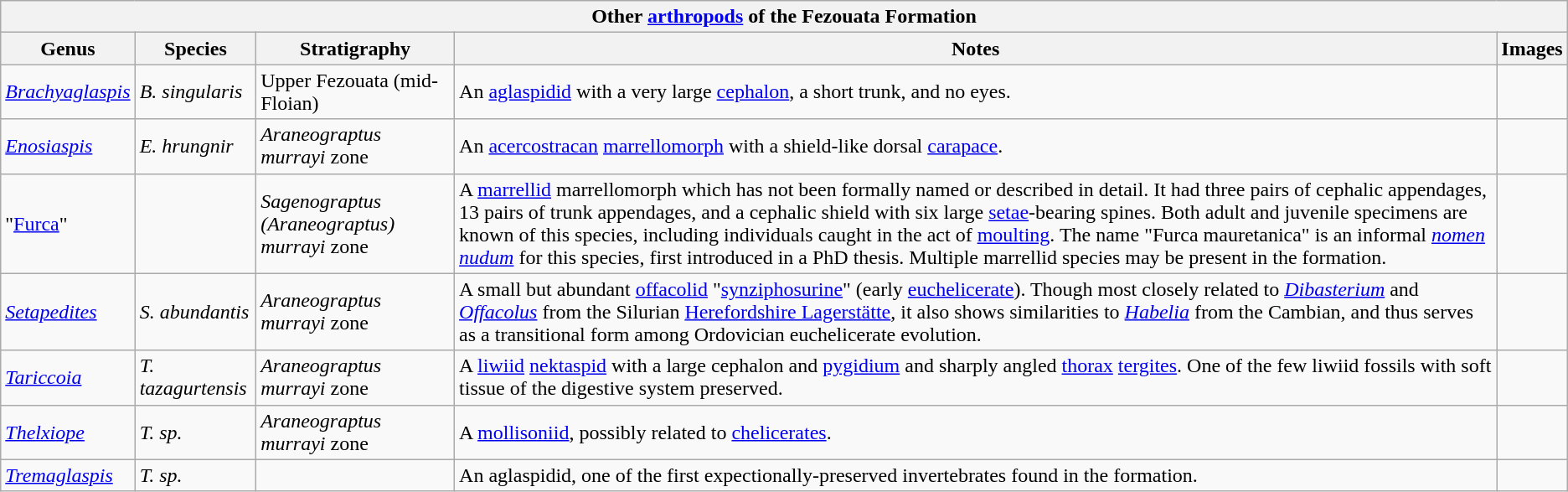<table class="wikitable sortable mw-collapsible">
<tr>
<th colspan="5" align="center">Other <a href='#'>arthropods</a> of the Fezouata Formation</th>
</tr>
<tr>
<th>Genus</th>
<th>Species</th>
<th>Stratigraphy</th>
<th>Notes</th>
<th>Images</th>
</tr>
<tr>
<td><em><a href='#'>Brachyaglaspis</a></em></td>
<td><em>B. singularis</em></td>
<td>Upper Fezouata (mid-Floian)</td>
<td>An <a href='#'>aglaspidid</a> with a very large <a href='#'>cephalon</a>, a short trunk, and no eyes.</td>
<td></td>
</tr>
<tr>
<td><em><a href='#'>Enosiaspis</a></em></td>
<td><em>E. hrungnir</em></td>
<td><em>Araneograptus murrayi</em> zone</td>
<td>An <a href='#'>acercostracan</a> <a href='#'>marrellomorph</a> with a shield-like dorsal <a href='#'>carapace</a>.</td>
<td></td>
</tr>
<tr>
<td>"<a href='#'>Furca</a>"</td>
<td></td>
<td><em>Sagenograptus (Araneograptus) murrayi</em> zone</td>
<td>A <a href='#'>marrellid</a> marrellomorph which has not been formally named or described in detail. It had three pairs of cephalic appendages, 13 pairs of trunk appendages, and a cephalic shield with six large <a href='#'>setae</a>-bearing spines. Both adult and juvenile specimens are known of this species, including individuals caught in the act of <a href='#'>moulting</a>. The name "Furca mauretanica" is an informal <em><a href='#'>nomen nudum</a></em> for this species, first introduced in a PhD thesis. Multiple marrellid species may be present in the formation.</td>
<td></td>
</tr>
<tr>
<td><em><a href='#'>Setapedites</a></em></td>
<td><em>S. abundantis</em></td>
<td><em>Araneograptus murrayi</em> zone</td>
<td>A small but abundant <a href='#'>offacolid</a> "<a href='#'>synziphosurine</a>" (early <a href='#'>euchelicerate</a>). Though most closely related to <em><a href='#'>Dibasterium</a></em> and <em><a href='#'>Offacolus</a></em> from the Silurian <a href='#'>Herefordshire Lagerstätte</a>, it also shows similarities to <em><a href='#'>Habelia</a></em> from the Cambian, and thus serves as a transitional form among Ordovician euchelicerate evolution.</td>
<td></td>
</tr>
<tr>
<td><em><a href='#'>Tariccoia</a></em></td>
<td><em>T. tazagurtensis</em></td>
<td><em>Araneograptus murrayi</em> zone</td>
<td>A <a href='#'>liwiid</a> <a href='#'>nektaspid</a> with a large cephalon and <a href='#'>pygidium</a> and sharply angled <a href='#'>thorax</a> <a href='#'>tergites</a>. One of the few liwiid fossils with soft tissue of the digestive system preserved.</td>
<td></td>
</tr>
<tr>
<td><em><a href='#'>Thelxiope</a></em></td>
<td><em>T. sp.</em></td>
<td><em>Araneograptus murrayi</em> zone</td>
<td>A <a href='#'>mollisoniid</a>, possibly related to <a href='#'>chelicerates</a>.</td>
<td></td>
</tr>
<tr>
<td><em><a href='#'>Tremaglaspis</a></em></td>
<td><em>T. sp.</em></td>
<td></td>
<td>An aglaspidid, one of the first expectionally-preserved invertebrates found in the formation.</td>
<td></td>
</tr>
</table>
